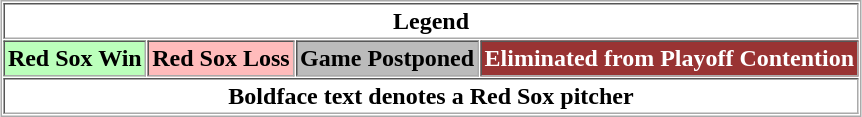<table align="center" border="1" cellpadding="2" cellspacing="1" style="border:1px solid #aaa">
<tr>
<th colspan="5">Legend</th>
</tr>
<tr>
<th style="background:#bfb;">Red Sox Win</th>
<th style="background:#fbb;">Red Sox Loss</th>
<th style="background:#bbb;">Game Postponed</th>
<th style="background:#993333;color:white;">Eliminated from Playoff Contention</th>
</tr>
<tr>
<th colspan="5">Boldface text denotes a Red Sox pitcher</th>
</tr>
</table>
